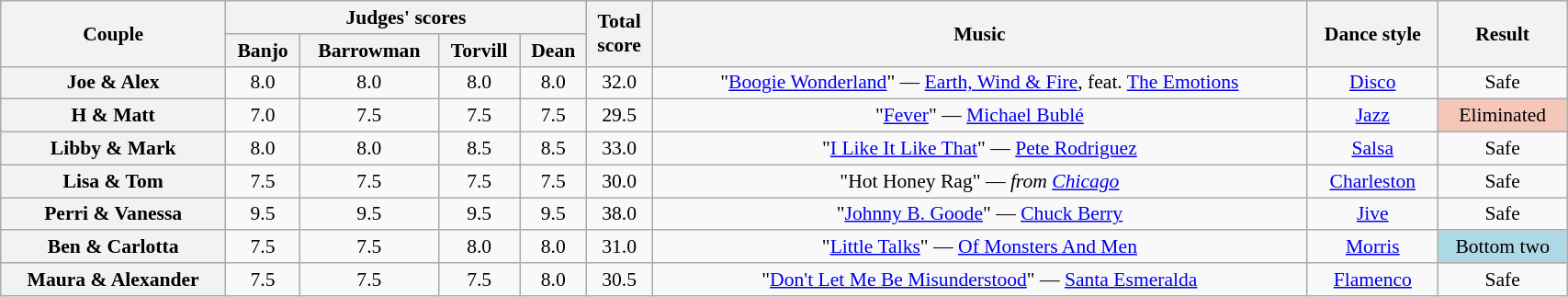<table class="wikitable sortable" style="text-align:center; font-size:90%; width:90%">
<tr>
<th scope="col" rowspan=2>Couple</th>
<th scope="col" colspan=4 class="unsortable">Judges' scores</th>
<th scope="col" rowspan=2>Total<br>score</th>
<th scope="col" rowspan=2 class="unsortable">Music</th>
<th scope="col" rowspan=2 class="unsortable">Dance style</th>
<th scope="col" rowspan=2 class="unsortable">Result</th>
</tr>
<tr>
<th class="unsortable">Banjo</th>
<th class="unsortable">Barrowman</th>
<th class="unsortable">Torvill</th>
<th class="unsortable">Dean</th>
</tr>
<tr>
<th scope="row">Joe & Alex</th>
<td>8.0</td>
<td>8.0</td>
<td>8.0</td>
<td>8.0</td>
<td>32.0</td>
<td>"<a href='#'>Boogie Wonderland</a>" — <a href='#'>Earth, Wind & Fire</a>, feat. <a href='#'>The Emotions</a></td>
<td><a href='#'>Disco</a></td>
<td>Safe</td>
</tr>
<tr>
<th scope="row">H & Matt</th>
<td>7.0</td>
<td>7.5</td>
<td>7.5</td>
<td>7.5</td>
<td>29.5</td>
<td>"<a href='#'>Fever</a>" — <a href='#'>Michael Bublé</a></td>
<td><a href='#'>Jazz</a></td>
<td bgcolor="f4c7b8">Eliminated</td>
</tr>
<tr>
<th scope="row">Libby & Mark</th>
<td>8.0</td>
<td>8.0</td>
<td>8.5</td>
<td>8.5</td>
<td>33.0</td>
<td>"<a href='#'>I Like It Like That</a>" — <a href='#'>Pete Rodriguez</a></td>
<td><a href='#'>Salsa</a></td>
<td>Safe</td>
</tr>
<tr>
<th scope="row">Lisa & Tom</th>
<td>7.5</td>
<td>7.5</td>
<td>7.5</td>
<td>7.5</td>
<td>30.0</td>
<td>"Hot Honey Rag" — <em>from <a href='#'>Chicago</a></em></td>
<td><a href='#'>Charleston</a></td>
<td>Safe</td>
</tr>
<tr>
<th scope="row">Perri & Vanessa</th>
<td>9.5</td>
<td>9.5</td>
<td>9.5</td>
<td>9.5</td>
<td>38.0</td>
<td>"<a href='#'>Johnny B. Goode</a>" — <a href='#'>Chuck Berry</a></td>
<td><a href='#'>Jive</a></td>
<td>Safe</td>
</tr>
<tr>
<th scope="row">Ben & Carlotta</th>
<td>7.5</td>
<td>7.5</td>
<td>8.0</td>
<td>8.0</td>
<td>31.0</td>
<td>"<a href='#'>Little Talks</a>" — <a href='#'>Of Monsters And Men</a></td>
<td><a href='#'>Morris</a></td>
<td bgcolor="lightblue">Bottom two</td>
</tr>
<tr>
<th scope="row">Maura & Alexander</th>
<td>7.5</td>
<td>7.5</td>
<td>7.5</td>
<td>8.0</td>
<td>30.5</td>
<td>"<a href='#'>Don't Let Me Be Misunderstood</a>" — <a href='#'>Santa Esmeralda</a></td>
<td><a href='#'>Flamenco</a></td>
<td>Safe</td>
</tr>
</table>
